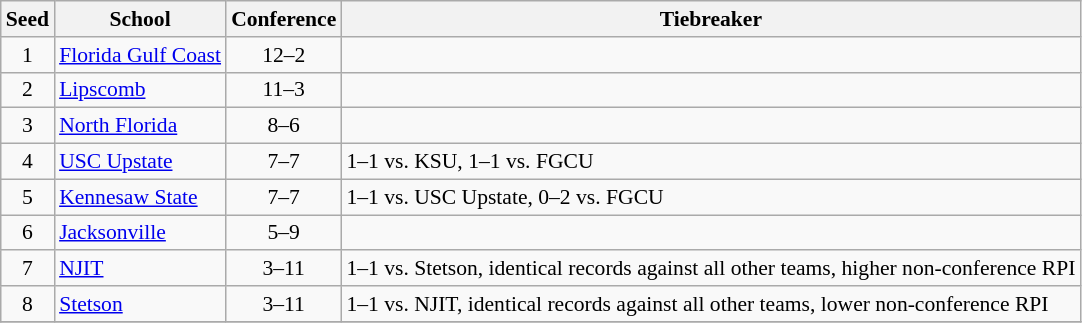<table class="wikitable" style="white-space:nowrap; font-size:90%;">
<tr>
<th>Seed</th>
<th>School</th>
<th>Conference</th>
<th>Tiebreaker</th>
</tr>
<tr>
<td align=center>1</td>
<td><a href='#'>Florida Gulf Coast</a></td>
<td align=center>12–2</td>
<td></td>
</tr>
<tr>
<td align=center>2</td>
<td><a href='#'>Lipscomb</a></td>
<td align=center>11–3</td>
<td></td>
</tr>
<tr>
<td align=center>3</td>
<td><a href='#'>North Florida</a></td>
<td align=center>8–6</td>
<td></td>
</tr>
<tr>
<td align=center>4</td>
<td><a href='#'>USC Upstate</a></td>
<td align=center>7–7</td>
<td>1–1 vs. KSU, 1–1 vs. FGCU</td>
</tr>
<tr>
<td align=center>5</td>
<td><a href='#'>Kennesaw State</a></td>
<td align=center>7–7</td>
<td>1–1 vs. USC Upstate, 0–2 vs. FGCU</td>
</tr>
<tr>
<td align=center>6</td>
<td><a href='#'>Jacksonville</a></td>
<td align=center>5–9</td>
<td></td>
</tr>
<tr>
<td align=center>7</td>
<td><a href='#'>NJIT</a></td>
<td align=center>3–11</td>
<td>1–1 vs. Stetson, identical records against all other teams, higher non-conference RPI</td>
</tr>
<tr>
<td align=center>8</td>
<td><a href='#'>Stetson</a></td>
<td align=center>3–11</td>
<td>1–1 vs. NJIT, identical records against all other teams, lower non-conference RPI</td>
</tr>
<tr>
</tr>
</table>
